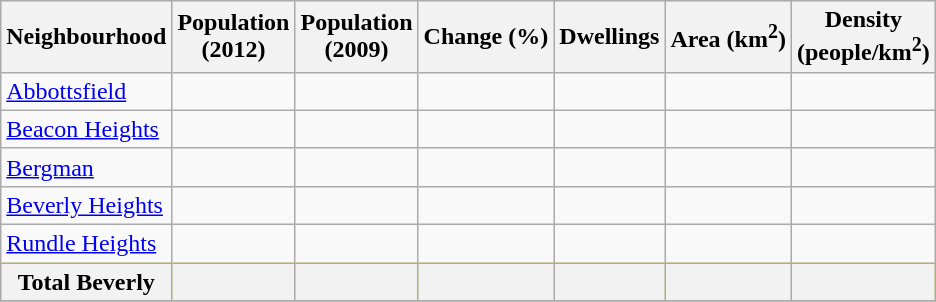<table class="wikitable sortable">
<tr>
<th>Neighbourhood</th>
<th>Population<br>(2012)</th>
<th>Population<br>(2009)</th>
<th>Change (%)</th>
<th>Dwellings</th>
<th>Area (km<sup>2</sup>)</th>
<th>Density<br>(people/km<sup>2</sup>)</th>
</tr>
<tr>
<td><a href='#'>Abbottsfield</a></td>
<td align=center></td>
<td align=center></td>
<td align=center></td>
<td align=center></td>
<td align=center></td>
<td align=center></td>
</tr>
<tr>
<td><a href='#'>Beacon Heights</a></td>
<td align=center></td>
<td align=center></td>
<td align=center></td>
<td align=center></td>
<td align=center></td>
<td align=center></td>
</tr>
<tr>
<td><a href='#'>Bergman</a></td>
<td align=center></td>
<td align=center></td>
<td align=center></td>
<td align=center></td>
<td align=center></td>
<td align=center></td>
</tr>
<tr>
<td><a href='#'>Beverly Heights</a></td>
<td align=center></td>
<td align=center></td>
<td align=center></td>
<td align=center></td>
<td align=center></td>
<td align=center></td>
</tr>
<tr>
<td><a href='#'>Rundle Heights</a></td>
<td align=center></td>
<td align=center></td>
<td align=center></td>
<td align=center></td>
<td align=center></td>
<td align=center></td>
</tr>
<tr class="sortbottom" bgcolor="yellow">
<th>Total Beverly</th>
<th align=center></th>
<th align=center></th>
<th align=center></th>
<th align=center></th>
<th align=center></th>
<th align=center></th>
</tr>
<tr>
</tr>
</table>
